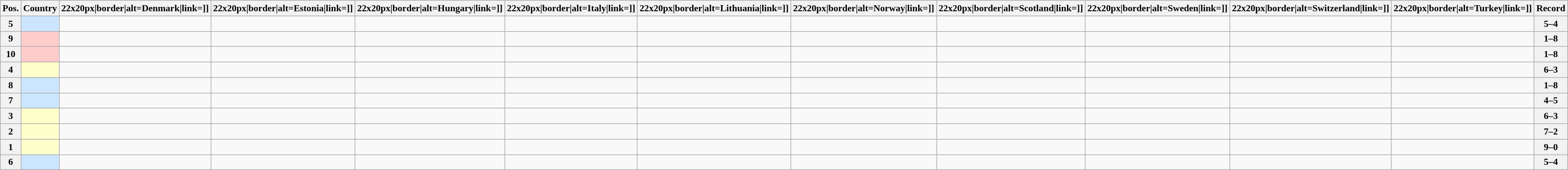<table class="wikitable sortable nowrap" style="text-align:center; font-size:0.9em;">
<tr>
<th>Pos.</th>
<th>Country</th>
<th [[Image:>22x20px|border|alt=Denmark|link=]]</th>
<th [[Image:>22x20px|border|alt=Estonia|link=]]</th>
<th [[Image:>22x20px|border|alt=Hungary|link=]]</th>
<th [[Image:>22x20px|border|alt=Italy|link=]]</th>
<th [[Image:>22x20px|border|alt=Lithuania|link=]]</th>
<th [[Image:>22x20px|border|alt=Norway|link=]]</th>
<th [[Image:>22x20px|border|alt=Scotland|link=]]</th>
<th [[Image:>22x20px|border|alt=Sweden|link=]]</th>
<th [[Image:>22x20px|border|alt=Switzerland|link=]]</th>
<th [[Image:>22x20px|border|alt=Turkey|link=]]</th>
<th>Record</th>
</tr>
<tr>
<th>5</th>
<td style="text-align:left; background:#CCE6FF;"></td>
<td></td>
<td></td>
<td></td>
<td></td>
<td></td>
<td></td>
<td></td>
<td></td>
<td></td>
<td></td>
<th>5–4</th>
</tr>
<tr>
<th>9</th>
<td style="text-align:left; background:#ffcccc;"></td>
<td></td>
<td></td>
<td></td>
<td></td>
<td></td>
<td></td>
<td></td>
<td></td>
<td></td>
<td></td>
<th>1–8</th>
</tr>
<tr>
<th>10</th>
<td style="text-align:left; background:#ffcccc;"></td>
<td></td>
<td></td>
<td></td>
<td></td>
<td></td>
<td></td>
<td></td>
<td></td>
<td></td>
<td></td>
<th>1–8</th>
</tr>
<tr>
<th>4</th>
<td style="text-align:left; background:#ffffcc;"></td>
<td></td>
<td></td>
<td></td>
<td></td>
<td></td>
<td></td>
<td></td>
<td></td>
<td></td>
<td></td>
<th>6–3</th>
</tr>
<tr>
<th>8</th>
<td style="text-align:left; background:#CCE6FF;"></td>
<td></td>
<td></td>
<td></td>
<td></td>
<td></td>
<td></td>
<td></td>
<td></td>
<td></td>
<td></td>
<th>1–8</th>
</tr>
<tr>
<th>7</th>
<td style="text-align:left; background:#CCE6FF;"></td>
<td></td>
<td></td>
<td></td>
<td></td>
<td></td>
<td></td>
<td></td>
<td></td>
<td></td>
<td></td>
<th>4–5</th>
</tr>
<tr>
<th>3</th>
<td style="text-align:left; background:#ffffcc;"></td>
<td></td>
<td></td>
<td></td>
<td></td>
<td></td>
<td></td>
<td></td>
<td></td>
<td></td>
<td></td>
<th>6–3</th>
</tr>
<tr>
<th>2</th>
<td style="text-align:left; background:#ffffcc;"></td>
<td></td>
<td></td>
<td></td>
<td></td>
<td></td>
<td></td>
<td></td>
<td></td>
<td></td>
<td></td>
<th>7–2</th>
</tr>
<tr>
<th>1</th>
<td style="text-align:left; background:#ffffcc;"></td>
<td></td>
<td></td>
<td></td>
<td></td>
<td></td>
<td></td>
<td></td>
<td></td>
<td></td>
<td></td>
<th>9–0</th>
</tr>
<tr>
<th>6</th>
<td style="text-align:left; background:#CCE6FF;"></td>
<td></td>
<td></td>
<td></td>
<td></td>
<td></td>
<td></td>
<td></td>
<td></td>
<td></td>
<td></td>
<th>5–4</th>
</tr>
</table>
